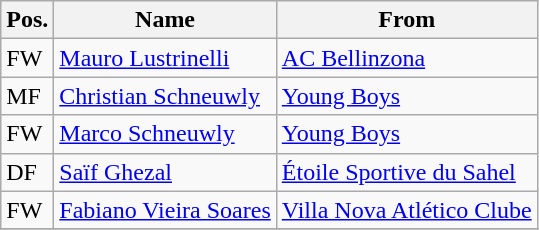<table class="wikitable">
<tr>
<th>Pos.</th>
<th>Name</th>
<th>From</th>
</tr>
<tr>
<td>FW</td>
<td> <a href='#'>Mauro Lustrinelli</a></td>
<td> <a href='#'>AC Bellinzona</a></td>
</tr>
<tr>
<td>MF</td>
<td> <a href='#'>Christian Schneuwly</a></td>
<td> <a href='#'>Young Boys</a></td>
</tr>
<tr>
<td>FW</td>
<td> <a href='#'>Marco Schneuwly</a></td>
<td> <a href='#'>Young Boys</a></td>
</tr>
<tr>
<td>DF</td>
<td> <a href='#'>Saïf Ghezal</a></td>
<td> <a href='#'>Étoile Sportive du Sahel</a></td>
</tr>
<tr>
<td>FW</td>
<td> <a href='#'>Fabiano Vieira Soares</a></td>
<td> <a href='#'>Villa Nova Atlético Clube</a></td>
</tr>
<tr>
</tr>
</table>
